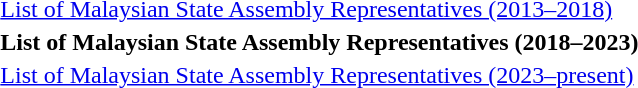<table id=toc style="float:right">
<tr>
<td><a href='#'>List of Malaysian State Assembly Representatives (2013–2018)</a></td>
</tr>
<tr>
<td><strong>List of Malaysian State Assembly Representatives (2018–2023)</strong></td>
</tr>
<tr>
<td><a href='#'>List of Malaysian State Assembly Representatives (2023–present)</a></td>
</tr>
</table>
